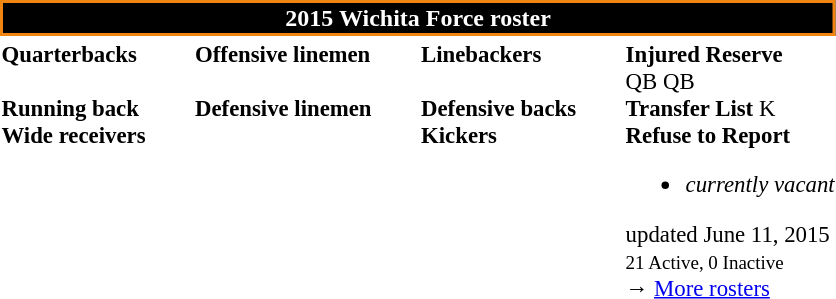<table class="toccolours" style="text-align: left;">
<tr>
<th colspan=7 style="background:#000000; border: 2px solid #F08512; color:white; text-align:center;"><strong>2015 Wichita Force roster</strong></th>
</tr>
<tr>
<td style="font-size: 95%;vertical-align:top;"><strong>Quarterbacks</strong><br>
<br><strong>Running back</strong>
<br><strong>Wide receivers</strong>




</td>
<td style="width: 25px;"></td>
<td style="font-size: 95%;vertical-align:top;"><strong>Offensive linemen</strong><br>

<br><strong>Defensive linemen</strong>



</td>
<td style="width: 25px;"></td>
<td style="font-size: 95%;vertical-align:top;"><strong>Linebackers</strong><br>
<br><strong>Defensive backs</strong>



<br><strong>Kickers</strong>
</td>
<td style="width: 25px;"></td>
<td style="font-size: 95%;vertical-align:top;"><strong>Injured Reserve</strong><br> QB
 QB<br><strong>Transfer List</strong>
 K<br><strong>Refuse to Report</strong><ul><li><em>currently vacant</em></li></ul> updated June 11, 2015<br>
<small>21 Active, 0 Inactive</small><br>→ <a href='#'>More rosters</a></td>
</tr>
</table>
